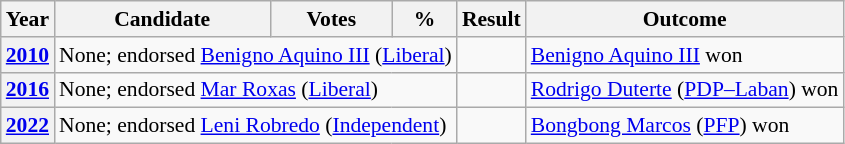<table class="wikitable sortable" style="text-align:center; font-size:90%">
<tr>
<th>Year</th>
<th>Candidate</th>
<th>Votes</th>
<th>%</th>
<th>Result</th>
<th>Outcome</th>
</tr>
<tr>
<th><a href='#'>2010</a></th>
<td colspan="3" align="left">None; endorsed <a href='#'>Benigno Aquino III</a> (<a href='#'>Liberal</a>)</td>
<td></td>
<td align="left"><a href='#'>Benigno Aquino III</a> won</td>
</tr>
<tr>
<th><a href='#'>2016</a></th>
<td colspan="3" align="left">None; endorsed <a href='#'>Mar Roxas</a> (<a href='#'>Liberal</a>)</td>
<td></td>
<td align="left"><a href='#'>Rodrigo Duterte</a> (<a href='#'>PDP–Laban</a>) won</td>
</tr>
<tr>
<th><a href='#'>2022</a></th>
<td colspan="3" align="left">None; endorsed <a href='#'>Leni Robredo</a> (<a href='#'>Independent</a>)</td>
<td></td>
<td align="left"><a href='#'>Bongbong Marcos</a> (<a href='#'>PFP</a>) won</td>
</tr>
</table>
